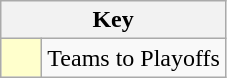<table class="wikitable" style="text-align: center;">
<tr>
<th colspan=2>Key</th>
</tr>
<tr>
<td style="background:#ffffcc; width:20px;"></td>
<td align=left>Teams to Playoffs</td>
</tr>
</table>
